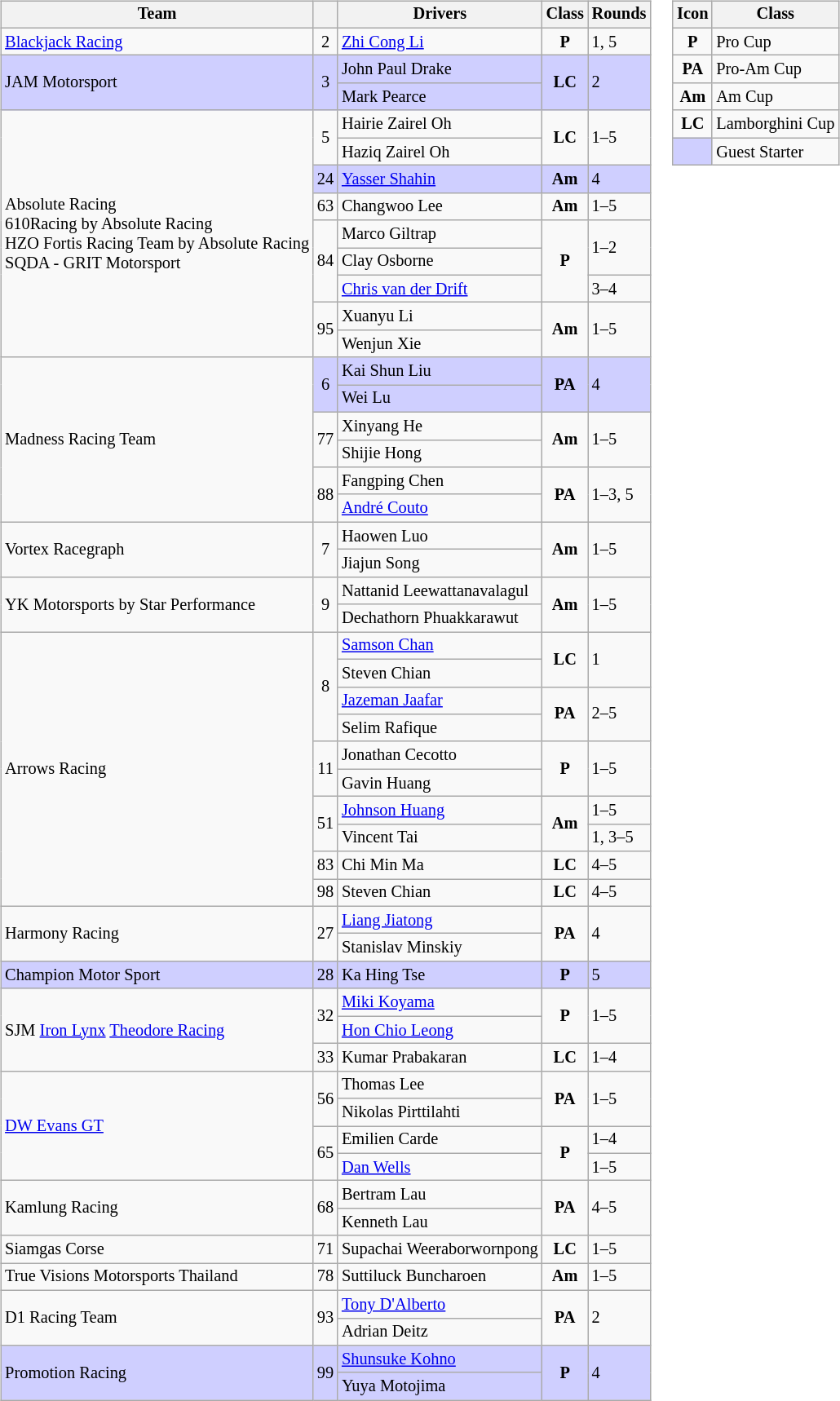<table>
<tr>
<td><br><table class="wikitable" style="font-size: 85%;">
<tr>
<th>Team</th>
<th></th>
<th>Drivers</th>
<th>Class</th>
<th>Rounds</th>
</tr>
<tr>
<td> <a href='#'>Blackjack Racing</a></td>
<td align="center">2</td>
<td> <a href='#'>Zhi Cong Li</a></td>
<td align="center"><strong><span>P</span></strong></td>
<td>1, 5</td>
</tr>
<tr>
<td style="background-color:#CFCFFF" rowspan="2"> JAM Motorsport</td>
<td style="background-color:#CFCFFF" rowspan="2"  align="center">3</td>
<td style="background-color:#CFCFFF"> John Paul Drake</td>
<td style="background-color:#CFCFFF" align="center"  rowspan="2"><strong><span>LC</span></strong></td>
<td style="background-color:#CFCFFF" rowspan="2">2</td>
</tr>
<tr>
<td style="background-color:#CFCFFF"> Mark Pearce</td>
</tr>
<tr>
<td rowspan="9"> Absolute Racing<br> 610Racing by Absolute Racing<br> HZO Fortis Racing Team by Absolute Racing<br> SQDA - GRIT Motorsport</td>
<td rowspan="2" align="center">5</td>
<td> Hairie Zairel Oh</td>
<td rowspan="2" align="center"><strong><span>LC</span></strong></td>
<td rowspan="2">1–5</td>
</tr>
<tr>
<td> Haziq Zairel Oh</td>
</tr>
<tr>
<td style="background-color:#CFCFFF" align="center">24</td>
<td style="background-color:#CFCFFF"> <a href='#'>Yasser Shahin</a></td>
<td style="background-color:#CFCFFF" align="center"><strong><span>Am</span></strong></td>
<td style="background-color:#CFCFFF">4</td>
</tr>
<tr>
<td align="center">63</td>
<td> Changwoo Lee</td>
<td align="center"><strong><span>Am</span></strong></td>
<td>1–5</td>
</tr>
<tr>
<td rowspan="3" align="center">84</td>
<td> Marco Giltrap</td>
<td rowspan="3" align="center"><strong><span>P</span></strong></td>
<td rowspan="2">1–2</td>
</tr>
<tr>
<td> Clay Osborne</td>
</tr>
<tr>
<td> <a href='#'>Chris van der Drift</a></td>
<td>3–4</td>
</tr>
<tr>
<td rowspan="2" align="center">95</td>
<td> Xuanyu Li</td>
<td rowspan="2" align="center"><strong><span>Am</span></strong></td>
<td rowspan="2">1–5</td>
</tr>
<tr>
<td> Wenjun Xie</td>
</tr>
<tr>
<td rowspan="6"> Madness Racing Team</td>
<td style="background-color:#CFCFFF" rowspan="2" align="center">6</td>
<td style="background-color:#CFCFFF"> Kai Shun Liu</td>
<td style="background-color:#CFCFFF" rowspan="2" align="center"><strong><span>PA</span></strong></td>
<td style="background-color:#CFCFFF" rowspan="2">4</td>
</tr>
<tr>
<td style="background-color:#CFCFFF"> Wei Lu</td>
</tr>
<tr>
<td rowspan="2" align="center">77</td>
<td> Xinyang He</td>
<td rowspan="2" align="center"><strong><span>Am</span></strong></td>
<td rowspan="2">1–5</td>
</tr>
<tr>
<td> Shijie Hong</td>
</tr>
<tr>
<td align="center" rowspan="2">88</td>
<td> Fangping Chen</td>
<td align="center" rowspan="2"><strong><span>PA</span></strong></td>
<td rowspan="2">1–3, 5</td>
</tr>
<tr>
<td> <a href='#'>André Couto</a></td>
</tr>
<tr>
<td rowspan="2"> Vortex Racegraph</td>
<td align="center" rowspan="2">7</td>
<td> Haowen Luo</td>
<td align="center" rowspan="2"><strong><span>Am</span></strong></td>
<td rowspan="2">1–5</td>
</tr>
<tr>
<td> Jiajun Song</td>
</tr>
<tr>
<td rowspan="2"> YK Motorsports by Star Performance</td>
<td align="center" rowspan="2">9</td>
<td nowrap=""> Nattanid Leewattanavalagul</td>
<td align="center" rowspan="2"><strong><span>Am</span></strong></td>
<td rowspan="2">1–5</td>
</tr>
<tr>
<td nowrap=""> Dechathorn Phuakkarawut</td>
</tr>
<tr>
<td rowspan="10"> Arrows Racing</td>
<td rowspan="4" align="center">8</td>
<td> <a href='#'>Samson Chan</a></td>
<td align="center" rowspan="2"><strong><span>LC</span></strong></td>
<td rowspan="2">1</td>
</tr>
<tr>
<td> Steven Chian</td>
</tr>
<tr>
<td> <a href='#'>Jazeman Jaafar</a></td>
<td rowspan="2" align="center"><strong><span>PA</span></strong></td>
<td rowspan="2">2–5</td>
</tr>
<tr>
<td> Selim Rafique</td>
</tr>
<tr>
<td rowspan="2" align="center">11</td>
<td> Jonathan Cecotto</td>
<td rowspan="2" align="center"><strong><span>P</span></strong></td>
<td rowspan="2">1–5</td>
</tr>
<tr>
<td> Gavin Huang</td>
</tr>
<tr>
<td align="center" rowspan="2">51</td>
<td> <a href='#'>Johnson Huang</a></td>
<td align="center" rowspan="2"><strong><span>Am</span></strong></td>
<td>1–5</td>
</tr>
<tr>
<td> Vincent Tai</td>
<td>1, 3–5</td>
</tr>
<tr>
<td align="center">83</td>
<td> Chi Min Ma</td>
<td align="center"><strong><span>LC</span></strong></td>
<td>4–5</td>
</tr>
<tr>
<td align="center">98</td>
<td> Steven Chian</td>
<td align="center"><strong><span>LC</span></strong></td>
<td>4–5</td>
</tr>
<tr>
<td rowspan="2"> Harmony Racing</td>
<td rowspan="2" align="center">27</td>
<td> <a href='#'>Liang Jiatong</a></td>
<td rowspan="2" align="center"><strong><span>PA</span></strong></td>
<td rowspan="2">4</td>
</tr>
<tr>
<td> Stanislav Minskiy</td>
</tr>
<tr>
<td style="background-color:#CFCFFF"> Champion Motor Sport</td>
<td style="background-color:#CFCFFF" align="center">28</td>
<td style="background-color:#CFCFFF"> Ka Hing Tse</td>
<td style="background-color:#CFCFFF" align="center"><strong><span>P</span></strong></td>
<td style="background-color:#CFCFFF">5</td>
</tr>
<tr>
<td rowspan="3"> SJM <a href='#'>Iron Lynx</a> <a href='#'>Theodore Racing</a></td>
<td rowspan="2" align="center">32</td>
<td> <a href='#'>Miki Koyama</a></td>
<td rowspan="2" align="center"><strong><span>P</span></strong></td>
<td rowspan="2">1–5</td>
</tr>
<tr>
<td> <a href='#'>Hon Chio Leong</a></td>
</tr>
<tr>
<td align="center">33</td>
<td> Kumar Prabakaran</td>
<td align="center"><strong><span>LC</span></strong></td>
<td>1–4</td>
</tr>
<tr>
<td rowspan="4"> <a href='#'>DW Evans GT</a></td>
<td align="center" rowspan="2">56</td>
<td> Thomas Lee</td>
<td align="center" rowspan="2"><strong><span>PA</span></strong></td>
<td rowspan="2">1–5</td>
</tr>
<tr>
<td> Nikolas Pirttilahti</td>
</tr>
<tr>
<td align="center" rowspan="2">65</td>
<td> Emilien Carde</td>
<td align="center" rowspan="2"><strong><span>P</span></strong></td>
<td>1–4</td>
</tr>
<tr>
<td> <a href='#'>Dan Wells</a></td>
<td>1–5</td>
</tr>
<tr>
<td rowspan="2"> Kamlung Racing</td>
<td rowspan="2" align="center">68</td>
<td> Bertram Lau</td>
<td rowspan="2" align="center"><strong><span>PA</span></strong></td>
<td rowspan="2">4–5</td>
</tr>
<tr>
<td> Kenneth Lau</td>
</tr>
<tr>
<td> Siamgas Corse</td>
<td align="center">71</td>
<td> Supachai Weeraborwornpong</td>
<td align="center"><strong><span>LC</span></strong></td>
<td>1–5</td>
</tr>
<tr>
<td> True Visions Motorsports Thailand</td>
<td align="center">78</td>
<td> Suttiluck Buncharoen</td>
<td align="center"><strong><span>Am</span></strong></td>
<td>1–5</td>
</tr>
<tr>
<td rowspan="2"> D1 Racing Team</td>
<td align="center"  rowspan="2">93</td>
<td> <a href='#'>Tony D'Alberto</a></td>
<td align="center"  rowspan="2"><strong><span>PA</span></strong></td>
<td rowspan="2">2</td>
</tr>
<tr>
<td> Adrian Deitz</td>
</tr>
<tr>
<td style="background-color:#CFCFFF" rowspan="2"> Promotion Racing</td>
<td style="background-color:#CFCFFF" rowspan="2" align="center">99</td>
<td style="background-color:#CFCFFF"> <a href='#'>Shunsuke Kohno</a></td>
<td style="background-color:#CFCFFF" rowspan="2" align="center"><strong><span>P</span></strong></td>
<td style="background-color:#CFCFFF" rowspan="2">4</td>
</tr>
<tr>
<td style="background-color:#CFCFFF"> Yuya Motojima</td>
</tr>
</table>
</td>
<td valign="top"><br><table class="wikitable" style="font-size: 85%;">
<tr>
<th>Icon</th>
<th>Class</th>
</tr>
<tr>
<td align="center"><strong><span>P</span></strong></td>
<td>Pro Cup</td>
</tr>
<tr>
<td align="center"><strong><span>PA</span></strong></td>
<td>Pro-Am Cup</td>
</tr>
<tr>
<td align="center"><strong><span>Am</span></strong></td>
<td>Am Cup</td>
</tr>
<tr>
<td align="center"><strong><span>LC</span></strong></td>
<td>Lamborghini Cup</td>
</tr>
<tr>
<td align="center" style="background-color:#CFCFFF"></td>
<td>Guest Starter</td>
</tr>
</table>
</td>
</tr>
</table>
